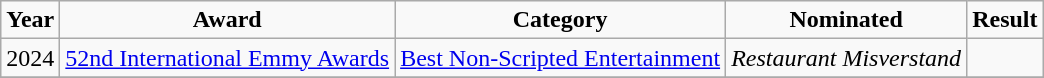<table class="wikitable" rowspan="2" style="text-align:center;" background: #f6e39c;>
<tr>
<td><strong>Year</strong></td>
<td><strong>Award</strong></td>
<td><strong>Category</strong></td>
<td><strong>Nominated</strong></td>
<td><strong>Result</strong></td>
</tr>
<tr>
<td>2024</td>
<td><a href='#'>52nd International Emmy Awards</a></td>
<td><a href='#'>Best Non-Scripted Entertainment</a></td>
<td><em>Restaurant Misverstand</em></td>
<td></td>
</tr>
<tr>
</tr>
</table>
